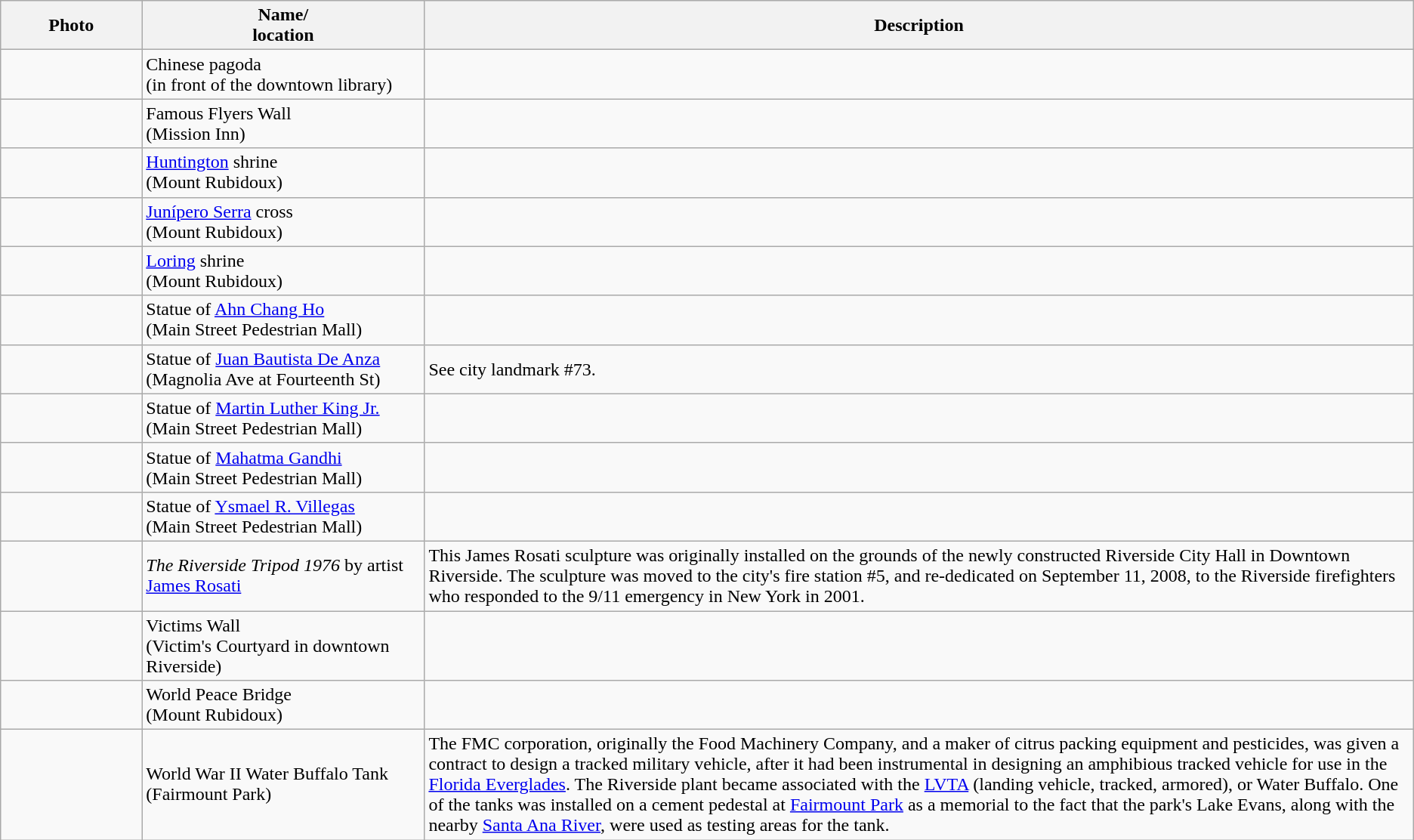<table class="wikitable">
<tr>
<th width="10%">Photo</th>
<th width="20%">Name/<br>location</th>
<th width="70%">Description</th>
</tr>
<tr>
<td></td>
<td>Chinese pagoda<br>(in front of the downtown library)</td>
<td></td>
</tr>
<tr>
<td></td>
<td>Famous Flyers Wall<br>(Mission Inn)</td>
<td></td>
</tr>
<tr>
<td></td>
<td><a href='#'>Huntington</a> shrine<br>(Mount Rubidoux)</td>
<td></td>
</tr>
<tr>
<td></td>
<td><a href='#'>Junípero Serra</a> cross<br>(Mount Rubidoux)</td>
<td></td>
</tr>
<tr>
<td></td>
<td><a href='#'>Loring</a> shrine<br>(Mount Rubidoux)</td>
<td></td>
</tr>
<tr>
<td></td>
<td>Statue of <a href='#'>Ahn Chang Ho</a><br>(Main Street Pedestrian Mall)</td>
<td></td>
</tr>
<tr>
<td></td>
<td>Statue of <a href='#'>Juan Bautista De Anza</a><br>(Magnolia Ave at Fourteenth St)</td>
<td>See city landmark #73.</td>
</tr>
<tr>
<td></td>
<td>Statue of <a href='#'>Martin Luther King Jr.</a><br>(Main Street Pedestrian Mall)</td>
<td></td>
</tr>
<tr>
<td></td>
<td>Statue of <a href='#'>Mahatma Gandhi</a><br>(Main Street Pedestrian Mall)</td>
<td></td>
</tr>
<tr>
<td></td>
<td>Statue of <a href='#'>Ysmael R. Villegas</a><br>(Main Street Pedestrian Mall)</td>
<td></td>
</tr>
<tr>
<td></td>
<td><em>The Riverside Tripod 1976</em> by artist <a href='#'>James Rosati</a></td>
<td>This James Rosati sculpture was originally installed on the grounds of the newly constructed Riverside City Hall in Downtown Riverside.  The sculpture was moved to the city's fire station #5, and re-dedicated on September 11, 2008, to the Riverside firefighters who responded to the 9/11 emergency in New York in 2001.</td>
</tr>
<tr>
<td></td>
<td>Victims Wall<br>(Victim's Courtyard in downtown Riverside)</td>
<td></td>
</tr>
<tr>
<td></td>
<td>World Peace Bridge<br>(Mount Rubidoux)</td>
<td></td>
</tr>
<tr>
<td></td>
<td>World War II Water Buffalo Tank<br>(Fairmount Park)</td>
<td>The FMC corporation, originally the Food Machinery Company, and a maker of citrus packing equipment and pesticides, was given a contract to design a tracked military vehicle, after it had been instrumental in designing an amphibious tracked vehicle for use in the <a href='#'>Florida Everglades</a>.  The Riverside plant became associated with the <a href='#'>LVTA</a> (landing vehicle, tracked, armored), or Water Buffalo. One of the tanks was installed on a cement pedestal at <a href='#'>Fairmount Park</a> as a memorial to the fact that the park's Lake Evans, along with the nearby <a href='#'>Santa Ana River</a>, were used as testing areas for the tank.</td>
</tr>
</table>
